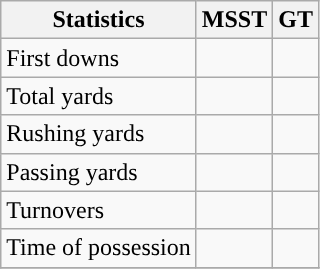<table class="wikitable" style="float: left;">
<tr>
<th>Statistics</th>
<th>MSST</th>
<th>GT</th>
</tr>
<tr>
<td>First downs</td>
<td></td>
<td></td>
</tr>
<tr>
<td>Total yards</td>
<td></td>
<td></td>
</tr>
<tr>
<td>Rushing yards</td>
<td></td>
<td></td>
</tr>
<tr>
<td>Passing yards</td>
<td></td>
<td></td>
</tr>
<tr>
<td>Turnovers</td>
<td></td>
<td></td>
</tr>
<tr>
<td>Time of possession</td>
<td></td>
<td></td>
</tr>
<tr>
</tr>
</table>
